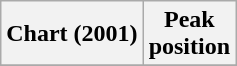<table class="wikitable plainrowheaders" style="text-align:left">
<tr>
<th scope="col">Chart (2001)</th>
<th scope="col">Peak<br>position</th>
</tr>
<tr>
</tr>
</table>
